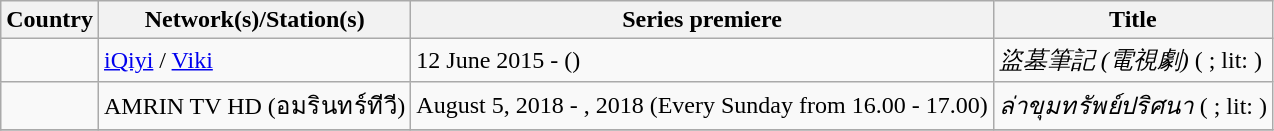<table class="sortable wikitable">
<tr>
<th>Country</th>
<th>Network(s)/Station(s)</th>
<th>Series premiere</th>
<th>Title</th>
</tr>
<tr>
<td></td>
<td><a href='#'>iQiyi</a> / <a href='#'>Viki</a></td>
<td>12 June 2015 - ()</td>
<td><em>盜墓筆記 (電視劇)</em> (<em> </em>; lit: <em> </em>)</td>
</tr>
<tr>
<td></td>
<td>AMRIN TV HD (อมรินทร์ทีวี)</td>
<td>August 5, 2018 - , 2018 (Every Sunday from 16.00 - 17.00)</td>
<td><em>ล่าขุมทรัพย์ปริศนา</em> (<em> </em>; lit: <em> </em>)</td>
</tr>
<tr>
</tr>
</table>
